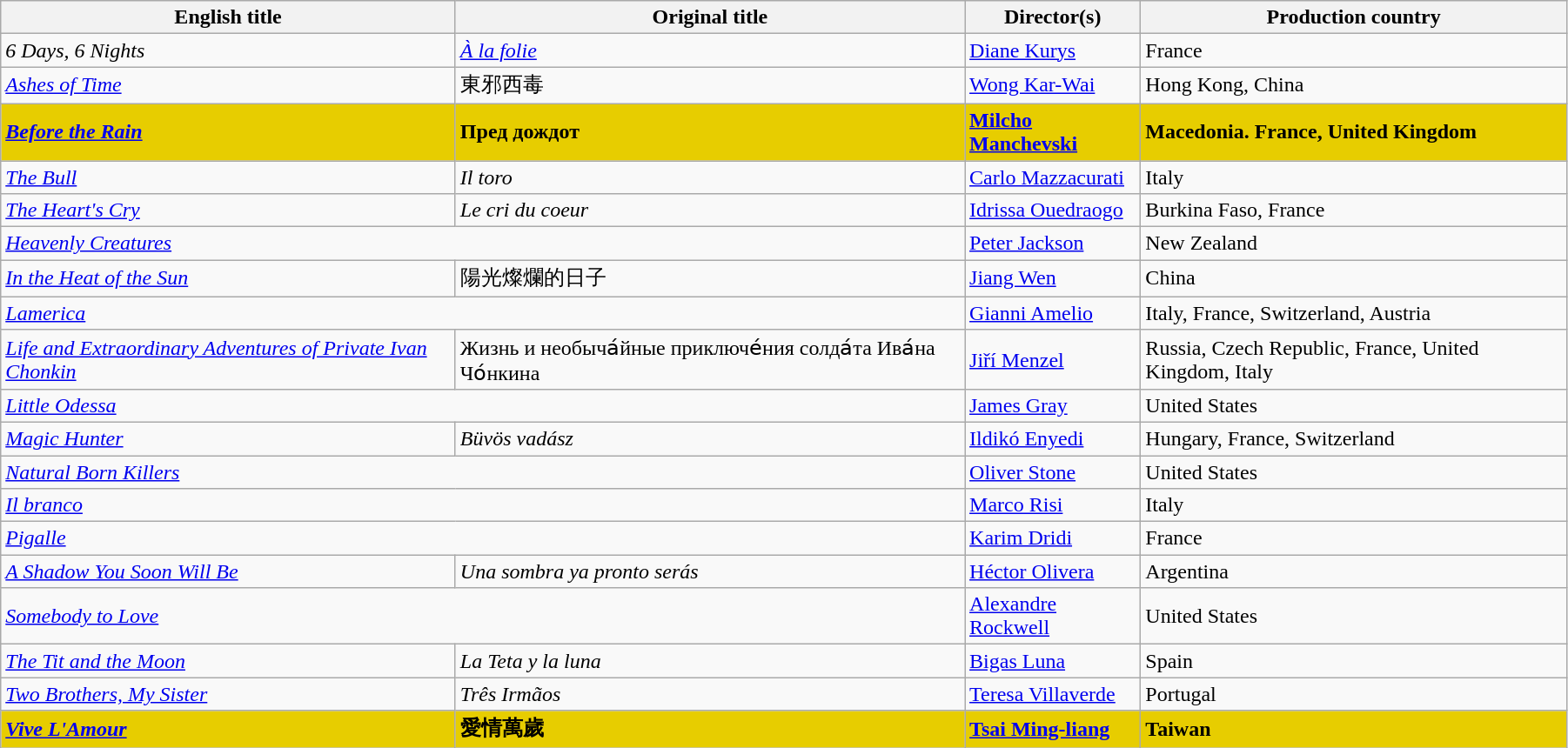<table class="wikitable" width="95%">
<tr>
<th>English title</th>
<th>Original title</th>
<th>Director(s)</th>
<th>Production country</th>
</tr>
<tr>
<td><em>6 Days, 6 Nights</em></td>
<td data-sort-value="A la"><em><a href='#'>À la folie</a></em></td>
<td data-sort-value="Kurys"><a href='#'>Diane Kurys</a></td>
<td>France</td>
</tr>
<tr>
<td><em><a href='#'>Ashes of Time</a></em></td>
<td data-sort-value="Ashes">東邪西毒</td>
<td data-sort-value="Wong"><a href='#'>Wong Kar-Wai</a></td>
<td>Hong Kong, China</td>
</tr>
<tr style="background:#E7CD00;">
<td><strong><em><a href='#'>Before the Rain</a></em></strong></td>
<td><strong>Пред дождот</strong></td>
<td data-sort-value="Manchevski"><strong><a href='#'>Milcho Manchevski</a></strong></td>
<td><strong>Macedonia. France, United Kingdom</strong></td>
</tr>
<tr>
<td data-sort-value="Bull"><em><a href='#'>The Bull</a></em></td>
<td data-sort-value="Toro"><em>Il toro</em></td>
<td data-sort-value="Mazzacurati"><a href='#'>Carlo Mazzacurati</a></td>
<td>Italy</td>
</tr>
<tr>
<td data-sort-value="Heart"><em><a href='#'>The Heart's Cry</a></em></td>
<td data-sort-value="Cri"><em>Le cri du coeur</em></td>
<td data-sort-value="Ouedraogo"><a href='#'>Idrissa Ouedraogo</a></td>
<td>Burkina Faso, France</td>
</tr>
<tr>
<td colspan=2><em><a href='#'>Heavenly Creatures</a></em></td>
<td data-sort-value="Jackson"><a href='#'>Peter Jackson</a></td>
<td>New Zealand</td>
</tr>
<tr>
<td><em><a href='#'>In the Heat of the Sun</a></em></td>
<td>陽光燦爛的日子</td>
<td data-sort-value="Wen"><a href='#'>Jiang Wen</a></td>
<td>China</td>
</tr>
<tr>
<td colspan=2><em><a href='#'>Lamerica</a></em></td>
<td data-sort-value="Amelio"><a href='#'>Gianni Amelio</a></td>
<td>Italy, France, Switzerland, Austria</td>
</tr>
<tr>
<td><em><a href='#'>Life and Extraordinary Adventures of Private Ivan Chonkin</a></em></td>
<td>Жизнь и необыча́йные приключе́ния солда́та Ива́на Чо́нкина</td>
<td data-sort-value="Menzel"><a href='#'>Jiří Menzel</a></td>
<td>Russia, Czech Republic, France, United Kingdom, Italy</td>
</tr>
<tr>
<td colspan=2><em><a href='#'>Little Odessa</a></em></td>
<td data-sort-value="Gray"><a href='#'>James Gray</a></td>
<td>United States</td>
</tr>
<tr>
<td><em><a href='#'>Magic Hunter</a></em></td>
<td><em>Büvös vadász</em></td>
<td data-sort-value="Enyedi"><a href='#'>Ildikó Enyedi</a></td>
<td>Hungary, France, Switzerland</td>
</tr>
<tr>
<td colspan=2><em><a href='#'>Natural Born Killers</a></em></td>
<td data-sort-value="Stone"><a href='#'>Oliver Stone</a></td>
<td>United States</td>
</tr>
<tr>
<td colspan="2" data-sort-value="Pack"><em><a href='#'>Il branco</a></em></td>
<td data-sort-value="Risi"><a href='#'>Marco Risi</a></td>
<td>Italy</td>
</tr>
<tr>
<td colspan=2><em><a href='#'>Pigalle</a></em></td>
<td data-sort-value="Dridi"><a href='#'>Karim Dridi</a></td>
<td>France</td>
</tr>
<tr>
<td data-sort-value="Shadow"><em><a href='#'>A Shadow You Soon Will Be</a></em></td>
<td data-sort-value="Sombra"><em>Una sombra ya pronto serás</em></td>
<td data-sort-value="Olivera"><a href='#'>Héctor Olivera</a></td>
<td>Argentina</td>
</tr>
<tr>
<td colspan=2><em><a href='#'>Somebody to Love</a></em></td>
<td data-sort-value="Rockwell"><a href='#'>Alexandre Rockwell</a></td>
<td>United States</td>
</tr>
<tr>
<td data-sort-value="Tit"><em><a href='#'>The Tit and the Moon</a></em></td>
<td data-sort-value="Teta"><em>La Teta y la luna</em></td>
<td data-sort-value="Luna"><a href='#'>Bigas Luna</a></td>
<td>Spain</td>
</tr>
<tr>
<td><em><a href='#'>Two Brothers, My Sister</a></em></td>
<td><em>Três Irmãos</em></td>
<td data-sort-value="Villaverd"><a href='#'>Teresa Villaverde</a></td>
<td>Portugal</td>
</tr>
<tr style="background:#E7CD00;">
<td><strong><em><a href='#'>Vive L'Amour</a></em></strong></td>
<td><strong>愛情萬歲</strong></td>
<td data-sort-value="Ming-liang"><strong><a href='#'>Tsai Ming-liang</a></strong></td>
<td><strong>Taiwan</strong></td>
</tr>
</table>
